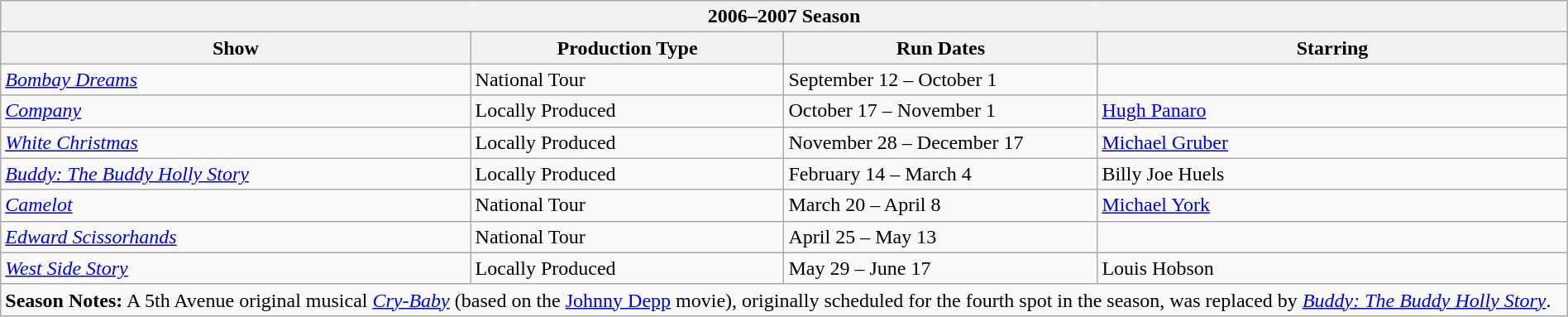<table class="wikitable collapsible autocollapse" width="100%">
<tr>
<th colspan="4">2006–2007 Season</th>
</tr>
<tr>
<th width=30%>Show</th>
<th width=20%>Production Type</th>
<th width=20%>Run Dates</th>
<th width=30%>Starring</th>
</tr>
<tr>
<td><em><a href='#'>Bombay Dreams</a></em></td>
<td>National Tour</td>
<td>September 12 – October 1</td>
<td></td>
</tr>
<tr>
<td><em><a href='#'>Company</a></em></td>
<td>Locally Produced</td>
<td>October 17 – November 1</td>
<td><a href='#'>Hugh Panaro</a></td>
</tr>
<tr>
<td><em><a href='#'>White Christmas</a></em></td>
<td>Locally Produced</td>
<td>November 28 – December 17</td>
<td><a href='#'>Michael Gruber</a></td>
</tr>
<tr>
<td><em><a href='#'>Buddy: The Buddy Holly Story</a></em></td>
<td>Locally Produced</td>
<td>February 14 – March 4</td>
<td>Billy Joe Huels</td>
</tr>
<tr>
<td><em><a href='#'>Camelot</a></em></td>
<td>National Tour</td>
<td>March 20 – April 8</td>
<td><a href='#'>Michael York</a></td>
</tr>
<tr>
<td><em><a href='#'>Edward Scissorhands</a></em></td>
<td>National Tour</td>
<td>April 25 – May 13</td>
<td></td>
</tr>
<tr>
<td><em><a href='#'>West Side Story</a></em></td>
<td>Locally Produced</td>
<td>May 29 – June 17</td>
<td>Louis Hobson</td>
</tr>
<tr>
<td colspan="4"><strong>Season Notes:</strong> A 5th Avenue original musical <em><a href='#'>Cry-Baby</a></em> (based on the <a href='#'>Johnny Depp</a> movie), originally scheduled for the fourth spot in the season, was replaced by <em><a href='#'>Buddy: The Buddy Holly Story</a></em>.</td>
</tr>
</table>
